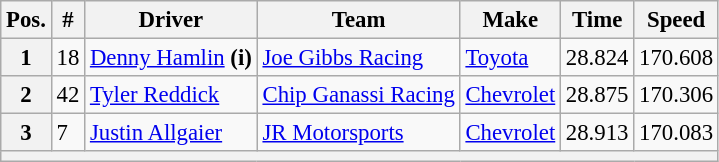<table class="wikitable" style="font-size:95%">
<tr>
<th>Pos.</th>
<th>#</th>
<th>Driver</th>
<th>Team</th>
<th>Make</th>
<th>Time</th>
<th>Speed</th>
</tr>
<tr>
<th>1</th>
<td>18</td>
<td><a href='#'>Denny Hamlin</a> <strong>(i)</strong></td>
<td><a href='#'>Joe Gibbs Racing</a></td>
<td><a href='#'>Toyota</a></td>
<td>28.824</td>
<td>170.608</td>
</tr>
<tr>
<th>2</th>
<td>42</td>
<td><a href='#'>Tyler Reddick</a></td>
<td><a href='#'>Chip Ganassi Racing</a></td>
<td><a href='#'>Chevrolet</a></td>
<td>28.875</td>
<td>170.306</td>
</tr>
<tr>
<th>3</th>
<td>7</td>
<td><a href='#'>Justin Allgaier</a></td>
<td><a href='#'>JR Motorsports</a></td>
<td><a href='#'>Chevrolet</a></td>
<td>28.913</td>
<td>170.083</td>
</tr>
<tr>
<th colspan="7"></th>
</tr>
</table>
